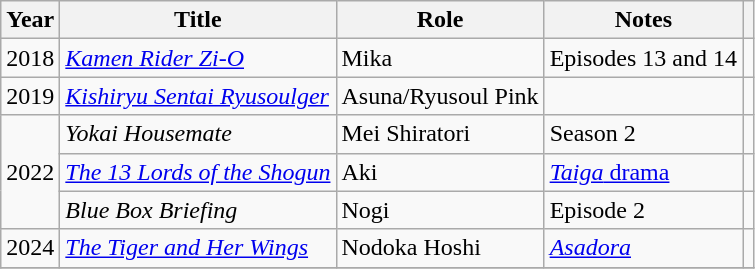<table class="wikitable">
<tr>
<th>Year</th>
<th>Title</th>
<th>Role</th>
<th>Notes</th>
<th></th>
</tr>
<tr>
<td>2018</td>
<td><em><a href='#'>Kamen Rider Zi-O</a></em></td>
<td>Mika</td>
<td>Episodes 13 and 14</td>
<td></td>
</tr>
<tr>
<td rowspan="1">2019</td>
<td><em><a href='#'>Kishiryu Sentai Ryusoulger</a></em></td>
<td>Asuna/Ryusoul Pink</td>
<td></td>
<td></td>
</tr>
<tr>
<td rowspan="3">2022</td>
<td><em>Yokai Housemate</em></td>
<td>Mei Shiratori</td>
<td>Season 2</td>
<td></td>
</tr>
<tr>
<td><em><a href='#'>The 13 Lords of the Shogun</a></em></td>
<td>Aki</td>
<td><a href='#'><em>Taiga</em> drama</a></td>
<td></td>
</tr>
<tr>
<td><em>Blue Box Briefing</em></td>
<td>Nogi</td>
<td>Episode 2</td>
<td></td>
</tr>
<tr>
<td>2024</td>
<td><em><a href='#'>The Tiger and Her Wings</a></em></td>
<td>Nodoka Hoshi</td>
<td><em><a href='#'>Asadora</a></em></td>
<td></td>
</tr>
<tr>
</tr>
</table>
